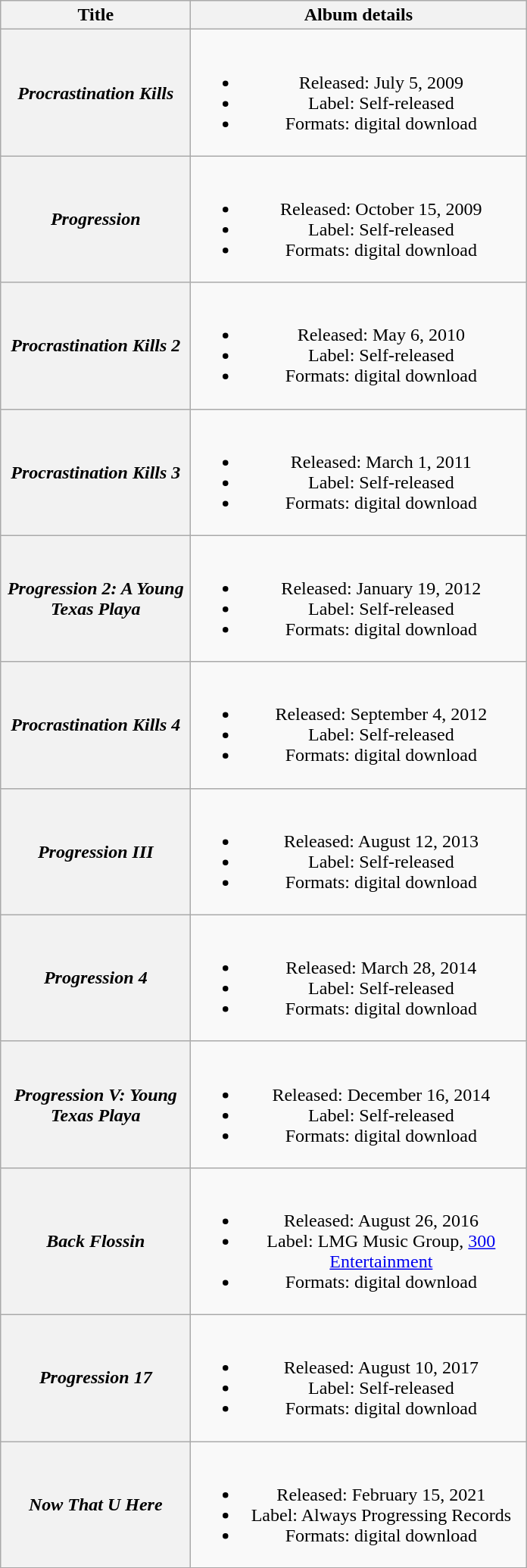<table class="wikitable plainrowheaders" style="text-align:center;">
<tr>
<th scope="col" style="width:10em;">Title</th>
<th scope="col" style="width:18em;">Album details</th>
</tr>
<tr>
<th scope="row"><em>Procrastination Kills</em></th>
<td><br><ul><li>Released: July 5, 2009</li><li>Label: Self-released</li><li>Formats: digital download</li></ul></td>
</tr>
<tr>
<th scope="row"><em>Progression</em></th>
<td><br><ul><li>Released: October 15, 2009</li><li>Label: Self-released</li><li>Formats: digital download</li></ul></td>
</tr>
<tr>
<th scope="row"><em>Procrastination Kills 2</em></th>
<td><br><ul><li>Released: May 6, 2010</li><li>Label: Self-released</li><li>Formats: digital download</li></ul></td>
</tr>
<tr>
<th scope="row"><em>Procrastination Kills 3</em></th>
<td><br><ul><li>Released: March 1, 2011</li><li>Label: Self-released</li><li>Formats: digital download</li></ul></td>
</tr>
<tr>
<th scope="row"><em>Progression 2: A Young Texas Playa</em></th>
<td><br><ul><li>Released: January 19, 2012</li><li>Label: Self-released</li><li>Formats: digital download</li></ul></td>
</tr>
<tr>
<th scope="row"><em>Procrastination Kills 4</em></th>
<td><br><ul><li>Released: September 4, 2012</li><li>Label: Self-released</li><li>Formats: digital download</li></ul></td>
</tr>
<tr>
<th scope="row"><em>Progression III</em></th>
<td><br><ul><li>Released: August 12, 2013</li><li>Label: Self-released</li><li>Formats: digital download</li></ul></td>
</tr>
<tr>
<th scope="row"><em>Progression 4</em></th>
<td><br><ul><li>Released: March 28, 2014</li><li>Label: Self-released</li><li>Formats: digital download</li></ul></td>
</tr>
<tr>
<th scope="row"><em>Progression V: Young Texas Playa</em></th>
<td><br><ul><li>Released: December 16, 2014</li><li>Label: Self-released</li><li>Formats: digital download</li></ul></td>
</tr>
<tr>
<th scope="row"><em>Back Flossin</em></th>
<td><br><ul><li>Released: August 26, 2016</li><li>Label: LMG Music Group, <a href='#'>300 Entertainment</a></li><li>Formats: digital download</li></ul></td>
</tr>
<tr>
<th scope="row"><em>Progression 17</em></th>
<td><br><ul><li>Released: August 10, 2017</li><li>Label: Self-released</li><li>Formats: digital download</li></ul></td>
</tr>
<tr>
<th scope="row"><em>Now That U Here</em></th>
<td><br><ul><li>Released: February 15, 2021</li><li>Label: Always Progressing Records</li><li>Formats: digital download</li></ul></td>
</tr>
</table>
